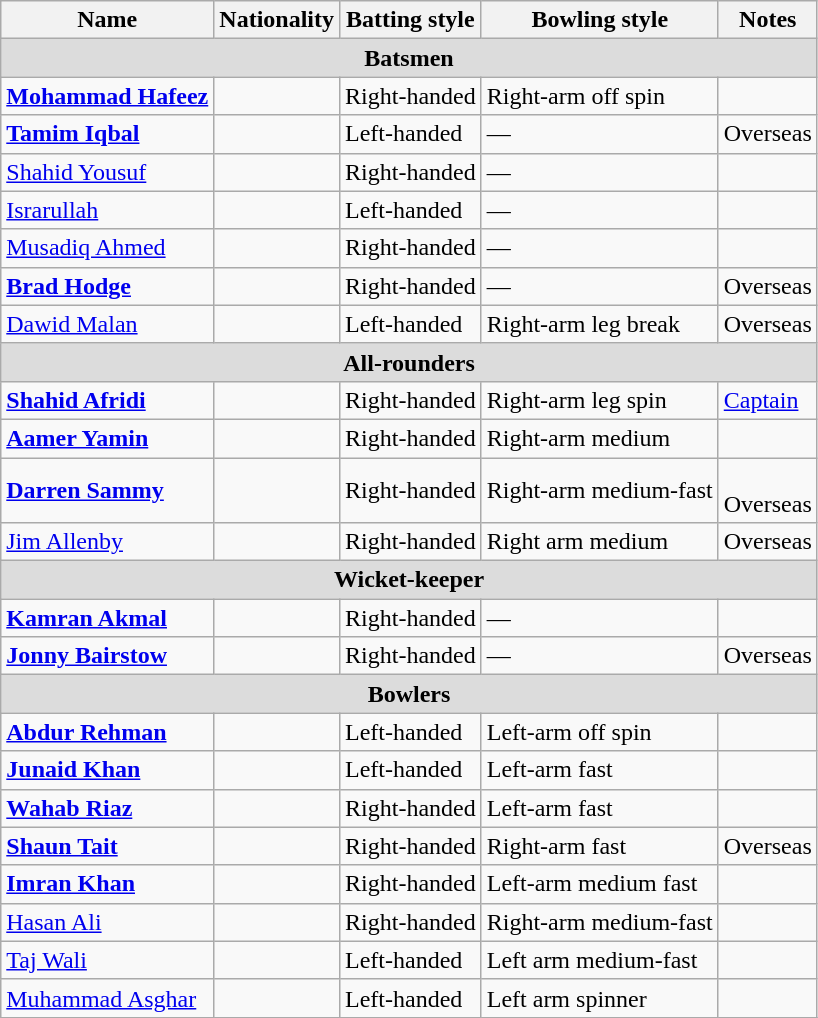<table class="wikitable">
<tr>
<th>Name</th>
<th>Nationality</th>
<th>Batting style</th>
<th>Bowling style</th>
<th>Notes</th>
</tr>
<tr>
<th colspan="7"  style="background:#dcdcdc; text-align:center;">Batsmen</th>
</tr>
<tr>
<td><strong><a href='#'>Mohammad Hafeez</a></strong></td>
<td></td>
<td>Right-handed</td>
<td>Right-arm off spin</td>
<td></td>
</tr>
<tr>
<td><strong><a href='#'>Tamim Iqbal</a></strong></td>
<td></td>
<td>Left-handed</td>
<td>—</td>
<td>Overseas</td>
</tr>
<tr>
<td><a href='#'>Shahid Yousuf</a></td>
<td></td>
<td>Right-handed</td>
<td>—</td>
<td></td>
</tr>
<tr>
<td><a href='#'>Israrullah</a></td>
<td></td>
<td>Left-handed</td>
<td>—</td>
<td></td>
</tr>
<tr>
<td><a href='#'>Musadiq Ahmed</a></td>
<td></td>
<td>Right-handed</td>
<td>—</td>
<td></td>
</tr>
<tr>
<td><strong><a href='#'>Brad Hodge</a></strong></td>
<td></td>
<td>Right-handed</td>
<td>—</td>
<td>Overseas</td>
</tr>
<tr>
<td><a href='#'>Dawid Malan</a></td>
<td></td>
<td>Left-handed</td>
<td>Right-arm leg break</td>
<td>Overseas</td>
</tr>
<tr>
<th colspan="7"  style="background:#dcdcdc; text-align:center;">All-rounders</th>
</tr>
<tr>
<td><strong><a href='#'>Shahid Afridi</a></strong></td>
<td></td>
<td>Right-handed</td>
<td>Right-arm leg spin</td>
<td><a href='#'>Captain</a></td>
</tr>
<tr>
<td><strong><a href='#'>Aamer Yamin</a></strong></td>
<td></td>
<td>Right-handed</td>
<td>Right-arm medium</td>
<td></td>
</tr>
<tr>
<td><strong><a href='#'>Darren Sammy</a></strong></td>
<td></td>
<td>Right-handed</td>
<td>Right-arm medium-fast</td>
<td><br>Overseas</td>
</tr>
<tr>
<td><a href='#'>Jim Allenby</a></td>
<td></td>
<td>Right-handed</td>
<td>Right arm medium</td>
<td>Overseas</td>
</tr>
<tr>
<th colspan="7"  style="background:#dcdcdc; text-align:center;">Wicket-keeper</th>
</tr>
<tr>
<td><strong><a href='#'>Kamran Akmal</a></strong></td>
<td></td>
<td>Right-handed</td>
<td>—</td>
<td></td>
</tr>
<tr>
<td><strong><a href='#'>Jonny Bairstow</a></strong></td>
<td></td>
<td>Right-handed</td>
<td>—</td>
<td>Overseas</td>
</tr>
<tr>
<th colspan="7"  style="background:#dcdcdc; text-align:center;">Bowlers</th>
</tr>
<tr>
<td><strong><a href='#'>Abdur Rehman</a></strong></td>
<td></td>
<td>Left-handed</td>
<td>Left-arm off spin</td>
<td></td>
</tr>
<tr>
<td><strong><a href='#'>Junaid Khan</a></strong></td>
<td></td>
<td>Left-handed</td>
<td>Left-arm fast</td>
<td></td>
</tr>
<tr>
<td><strong><a href='#'>Wahab Riaz</a></strong></td>
<td></td>
<td>Right-handed</td>
<td>Left-arm fast</td>
<td></td>
</tr>
<tr>
<td><strong><a href='#'>Shaun Tait</a></strong></td>
<td></td>
<td>Right-handed</td>
<td>Right-arm fast</td>
<td>Overseas</td>
</tr>
<tr>
<td><strong><a href='#'>Imran Khan</a></strong></td>
<td></td>
<td>Right-handed</td>
<td>Left-arm medium fast</td>
<td></td>
</tr>
<tr>
<td><a href='#'>Hasan Ali</a></td>
<td></td>
<td>Right-handed</td>
<td>Right-arm medium-fast</td>
<td></td>
</tr>
<tr>
<td><a href='#'>Taj Wali</a></td>
<td></td>
<td>Left-handed</td>
<td>Left arm medium-fast</td>
<td></td>
</tr>
<tr>
<td><a href='#'>Muhammad Asghar</a></td>
<td></td>
<td>Left-handed</td>
<td>Left arm spinner</td>
<td></td>
</tr>
<tr>
</tr>
</table>
